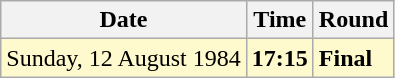<table class="wikitable">
<tr>
<th>Date</th>
<th>Time</th>
<th>Round</th>
</tr>
<tr style=background:lemonchiffon>
<td>Sunday, 12 August 1984</td>
<td><strong>17:15</strong></td>
<td><strong>Final</strong></td>
</tr>
</table>
